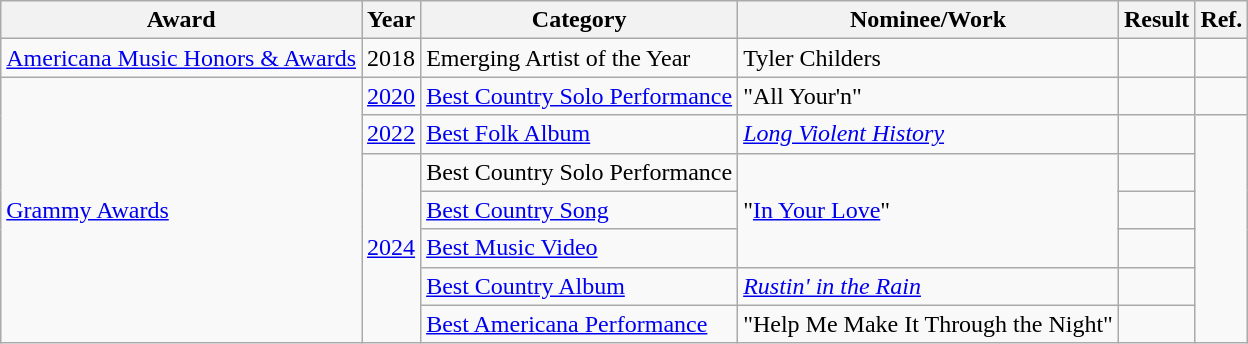<table class="wikitable">
<tr>
<th>Award</th>
<th>Year</th>
<th>Category</th>
<th>Nominee/Work</th>
<th>Result</th>
<th>Ref.</th>
</tr>
<tr>
<td><a href='#'>Americana Music Honors & Awards</a></td>
<td>2018</td>
<td>Emerging Artist of the Year</td>
<td>Tyler Childers</td>
<td></td>
<td></td>
</tr>
<tr>
<td rowspan="7"><a href='#'>Grammy Awards</a></td>
<td><a href='#'>2020</a></td>
<td><a href='#'>Best Country Solo Performance</a></td>
<td>"All Your'n"</td>
<td></td>
<td></td>
</tr>
<tr>
<td><a href='#'>2022</a></td>
<td><a href='#'>Best Folk Album</a></td>
<td><em><a href='#'>Long Violent History</a></em></td>
<td></td>
<td rowspan="6"></td>
</tr>
<tr>
<td rowspan="5"><a href='#'>2024</a></td>
<td>Best Country Solo Performance</td>
<td rowspan="3">"<a href='#'>In Your Love</a>"</td>
<td></td>
</tr>
<tr>
<td><a href='#'>Best Country Song</a></td>
<td></td>
</tr>
<tr>
<td><a href='#'>Best Music Video</a></td>
<td></td>
</tr>
<tr>
<td><a href='#'>Best Country Album</a></td>
<td><em><a href='#'>Rustin' in the Rain</a></em></td>
<td></td>
</tr>
<tr>
<td><a href='#'>Best Americana Performance</a></td>
<td>"Help Me Make It Through the Night"</td>
<td></td>
</tr>
</table>
